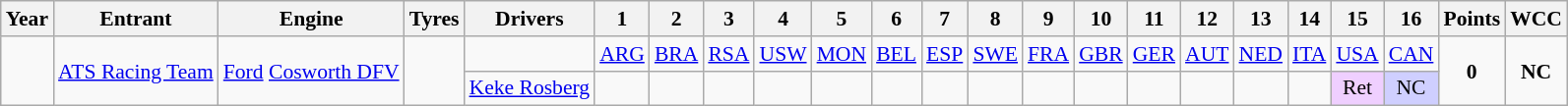<table class="wikitable" style="text-align:center; font-size:90%">
<tr>
<th>Year</th>
<th>Entrant</th>
<th>Engine</th>
<th>Tyres</th>
<th>Drivers</th>
<th>1</th>
<th>2</th>
<th>3</th>
<th>4</th>
<th>5</th>
<th>6</th>
<th>7</th>
<th>8</th>
<th>9</th>
<th>10</th>
<th>11</th>
<th>12</th>
<th>13</th>
<th>14</th>
<th>15</th>
<th>16</th>
<th>Points</th>
<th>WCC</th>
</tr>
<tr>
<td rowspan="2"></td>
<td rowspan="2"><a href='#'>ATS Racing Team</a></td>
<td rowspan="2"><a href='#'>Ford</a> <a href='#'>Cosworth DFV</a></td>
<td rowspan="2"></td>
<td></td>
<td><a href='#'>ARG</a></td>
<td><a href='#'>BRA</a></td>
<td><a href='#'>RSA</a></td>
<td><a href='#'>USW</a></td>
<td><a href='#'>MON</a></td>
<td><a href='#'>BEL</a></td>
<td><a href='#'>ESP</a></td>
<td><a href='#'>SWE</a></td>
<td><a href='#'>FRA</a></td>
<td><a href='#'>GBR</a></td>
<td><a href='#'>GER</a></td>
<td><a href='#'>AUT</a></td>
<td><a href='#'>NED</a></td>
<td><a href='#'>ITA</a></td>
<td><a href='#'>USA</a></td>
<td><a href='#'>CAN</a></td>
<td rowspan="2"><strong>0</strong></td>
<td rowspan="2"><strong>NC</strong></td>
</tr>
<tr>
<td align="left"> <a href='#'>Keke Rosberg</a></td>
<td></td>
<td></td>
<td></td>
<td></td>
<td></td>
<td></td>
<td></td>
<td></td>
<td></td>
<td></td>
<td></td>
<td></td>
<td></td>
<td></td>
<td style="background:#EFCFFF;">Ret</td>
<td style="background:#CFCFFF;">NC</td>
</tr>
</table>
